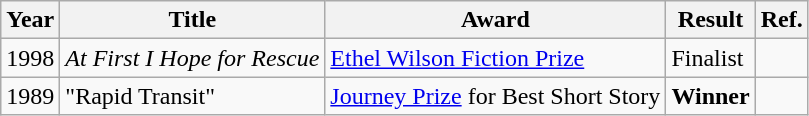<table class="wikitable">
<tr>
<th>Year</th>
<th>Title</th>
<th>Award</th>
<th>Result</th>
<th>Ref.</th>
</tr>
<tr>
<td>1998</td>
<td><em>At First I Hope for Rescue</em></td>
<td><a href='#'>Ethel Wilson Fiction Prize</a></td>
<td>Finalist</td>
<td></td>
</tr>
<tr>
<td>1989</td>
<td>"Rapid Transit"</td>
<td><a href='#'>Journey Prize</a> for Best Short Story</td>
<td><strong>Winner</strong></td>
<td></td>
</tr>
</table>
